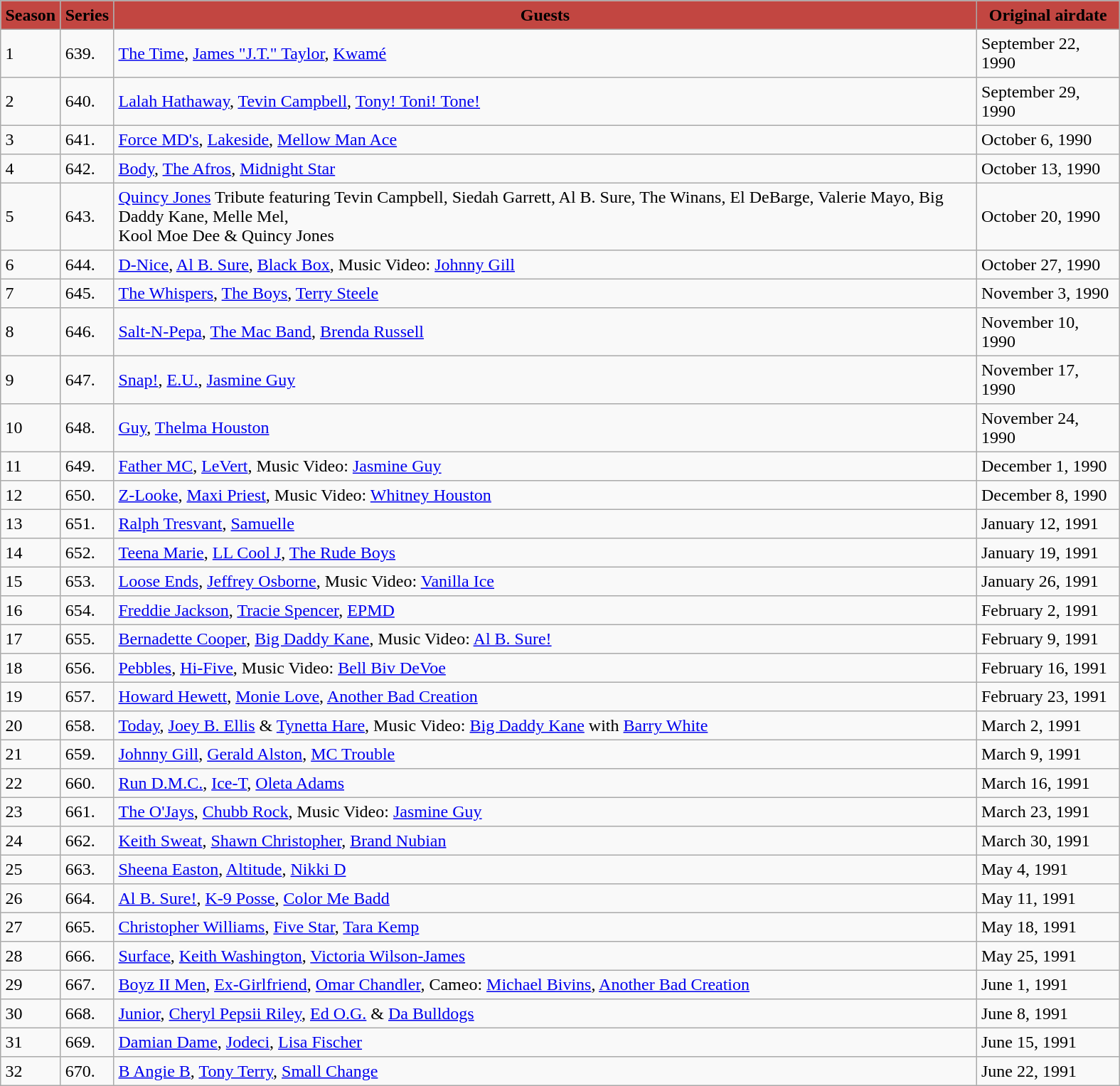<table class="toccolours" border="2" cellpadding="4" cellspacing="0" style="margin: 1em 1em 1em 0; background: #f9f9f9; border: 1px #aaa solid; border-collapse: collapse">
<tr style="vertical-align: top; text-align: center; background-color:#C24641">
<th><strong>Season</strong></th>
<th><strong>Series</strong></th>
<th style="width:800px;"><strong>Guests</strong></th>
<th style="width:125px;"><strong>Original airdate</strong></th>
</tr>
<tr>
<td>1</td>
<td>639.</td>
<td><a href='#'>The Time</a>, <a href='#'>James "J.T." Taylor</a>, <a href='#'>Kwamé</a></td>
<td>September 22, 1990</td>
</tr>
<tr>
<td>2</td>
<td>640.</td>
<td><a href='#'>Lalah Hathaway</a>, <a href='#'>Tevin Campbell</a>, <a href='#'>Tony! Toni! Tone!</a></td>
<td>September 29, 1990</td>
</tr>
<tr>
<td>3</td>
<td>641.</td>
<td><a href='#'>Force MD's</a>, <a href='#'>Lakeside</a>, <a href='#'>Mellow Man Ace</a></td>
<td>October 6, 1990</td>
</tr>
<tr>
<td>4</td>
<td>642.</td>
<td><a href='#'>Body</a>, <a href='#'>The Afros</a>, <a href='#'>Midnight Star</a></td>
<td>October 13, 1990</td>
</tr>
<tr>
<td>5</td>
<td>643.</td>
<td><a href='#'>Quincy Jones</a> Tribute featuring Tevin Campbell, Siedah Garrett, Al B. Sure, The Winans, El DeBarge, Valerie Mayo, Big Daddy Kane, Melle Mel,<br>Kool Moe Dee & Quincy Jones</td>
<td>October 20, 1990</td>
</tr>
<tr>
<td>6</td>
<td>644.</td>
<td><a href='#'>D-Nice</a>, <a href='#'>Al B. Sure</a>, <a href='#'>Black Box</a>, Music Video: <a href='#'>Johnny Gill</a></td>
<td>October 27, 1990</td>
</tr>
<tr>
<td>7</td>
<td>645.</td>
<td><a href='#'>The Whispers</a>, <a href='#'>The Boys</a>, <a href='#'>Terry Steele</a></td>
<td>November 3, 1990</td>
</tr>
<tr>
<td>8</td>
<td>646.</td>
<td><a href='#'>Salt-N-Pepa</a>, <a href='#'>The Mac Band</a>, <a href='#'>Brenda Russell</a></td>
<td>November 10, 1990</td>
</tr>
<tr>
<td>9</td>
<td>647.</td>
<td><a href='#'>Snap!</a>, <a href='#'>E.U.</a>, <a href='#'>Jasmine Guy</a></td>
<td>November 17, 1990</td>
</tr>
<tr>
<td>10</td>
<td>648.</td>
<td><a href='#'>Guy</a>, <a href='#'>Thelma Houston</a></td>
<td>November 24, 1990</td>
</tr>
<tr>
<td>11</td>
<td>649.</td>
<td><a href='#'>Father MC</a>, <a href='#'>LeVert</a>, Music Video: <a href='#'>Jasmine Guy</a></td>
<td>December 1, 1990</td>
</tr>
<tr>
<td>12</td>
<td>650.</td>
<td><a href='#'>Z-Looke</a>, <a href='#'>Maxi Priest</a>, Music Video: <a href='#'>Whitney Houston</a></td>
<td>December 8, 1990</td>
</tr>
<tr>
<td>13</td>
<td>651.</td>
<td><a href='#'>Ralph Tresvant</a>, <a href='#'>Samuelle</a></td>
<td>January 12, 1991</td>
</tr>
<tr>
<td>14</td>
<td>652.</td>
<td><a href='#'>Teena Marie</a>, <a href='#'>LL Cool J</a>, <a href='#'>The Rude Boys</a></td>
<td>January 19, 1991</td>
</tr>
<tr>
<td>15</td>
<td>653.</td>
<td><a href='#'>Loose Ends</a>, <a href='#'>Jeffrey Osborne</a>, Music Video: <a href='#'>Vanilla Ice</a></td>
<td>January 26, 1991</td>
</tr>
<tr>
<td>16</td>
<td>654.</td>
<td><a href='#'>Freddie Jackson</a>, <a href='#'>Tracie Spencer</a>, <a href='#'>EPMD</a></td>
<td>February 2, 1991</td>
</tr>
<tr>
<td>17</td>
<td>655.</td>
<td><a href='#'>Bernadette Cooper</a>, <a href='#'>Big Daddy Kane</a>, Music Video: <a href='#'>Al B. Sure!</a></td>
<td>February 9, 1991</td>
</tr>
<tr>
<td>18</td>
<td>656.</td>
<td><a href='#'>Pebbles</a>, <a href='#'>Hi-Five</a>, Music Video: <a href='#'>Bell Biv DeVoe</a></td>
<td>February 16, 1991</td>
</tr>
<tr>
<td>19</td>
<td>657.</td>
<td><a href='#'>Howard Hewett</a>, <a href='#'>Monie Love</a>, <a href='#'>Another Bad Creation</a></td>
<td>February 23, 1991</td>
</tr>
<tr>
<td>20</td>
<td>658.</td>
<td><a href='#'>Today</a>, <a href='#'>Joey B. Ellis</a> & <a href='#'>Tynetta Hare</a>, Music Video: <a href='#'>Big Daddy Kane</a> with <a href='#'>Barry White</a></td>
<td>March 2, 1991</td>
</tr>
<tr>
<td>21</td>
<td>659.</td>
<td><a href='#'>Johnny Gill</a>, <a href='#'>Gerald Alston</a>, <a href='#'>MC Trouble</a></td>
<td>March 9, 1991</td>
</tr>
<tr>
<td>22</td>
<td>660.</td>
<td><a href='#'>Run D.M.C.</a>, <a href='#'>Ice-T</a>, <a href='#'>Oleta Adams</a></td>
<td>March 16, 1991</td>
</tr>
<tr>
<td>23</td>
<td>661.</td>
<td><a href='#'>The O'Jays</a>, <a href='#'>Chubb Rock</a>, Music Video: <a href='#'>Jasmine Guy</a></td>
<td>March 23, 1991</td>
</tr>
<tr>
<td>24</td>
<td>662.</td>
<td><a href='#'>Keith Sweat</a>, <a href='#'>Shawn Christopher</a>, <a href='#'>Brand Nubian</a></td>
<td>March 30, 1991</td>
</tr>
<tr>
<td>25</td>
<td>663.</td>
<td><a href='#'>Sheena Easton</a>, <a href='#'>Altitude</a>, <a href='#'>Nikki D</a></td>
<td>May 4, 1991</td>
</tr>
<tr>
<td>26</td>
<td>664.</td>
<td><a href='#'>Al B. Sure!</a>, <a href='#'>K-9 Posse</a>, <a href='#'>Color Me Badd</a></td>
<td>May 11, 1991</td>
</tr>
<tr>
<td>27</td>
<td>665.</td>
<td><a href='#'>Christopher Williams</a>, <a href='#'>Five Star</a>, <a href='#'>Tara Kemp</a></td>
<td>May 18, 1991</td>
</tr>
<tr>
<td>28</td>
<td>666.</td>
<td><a href='#'>Surface</a>, <a href='#'>Keith Washington</a>, <a href='#'>Victoria Wilson-James</a></td>
<td>May 25, 1991</td>
</tr>
<tr>
<td>29</td>
<td>667.</td>
<td><a href='#'>Boyz II Men</a>, <a href='#'>Ex-Girlfriend</a>, <a href='#'>Omar Chandler</a>, Cameo: <a href='#'>Michael Bivins</a>, <a href='#'>Another Bad Creation</a></td>
<td>June 1, 1991</td>
</tr>
<tr>
<td>30</td>
<td>668.</td>
<td><a href='#'>Junior</a>, <a href='#'>Cheryl Pepsii Riley</a>, <a href='#'>Ed O.G.</a> & <a href='#'>Da Bulldogs</a></td>
<td>June 8, 1991</td>
</tr>
<tr>
<td>31</td>
<td>669.</td>
<td><a href='#'>Damian Dame</a>, <a href='#'>Jodeci</a>, <a href='#'>Lisa Fischer</a></td>
<td>June 15, 1991</td>
</tr>
<tr>
<td>32</td>
<td>670.</td>
<td><a href='#'>B Angie B</a>, <a href='#'>Tony Terry</a>, <a href='#'>Small Change</a></td>
<td>June 22, 1991</td>
</tr>
</table>
